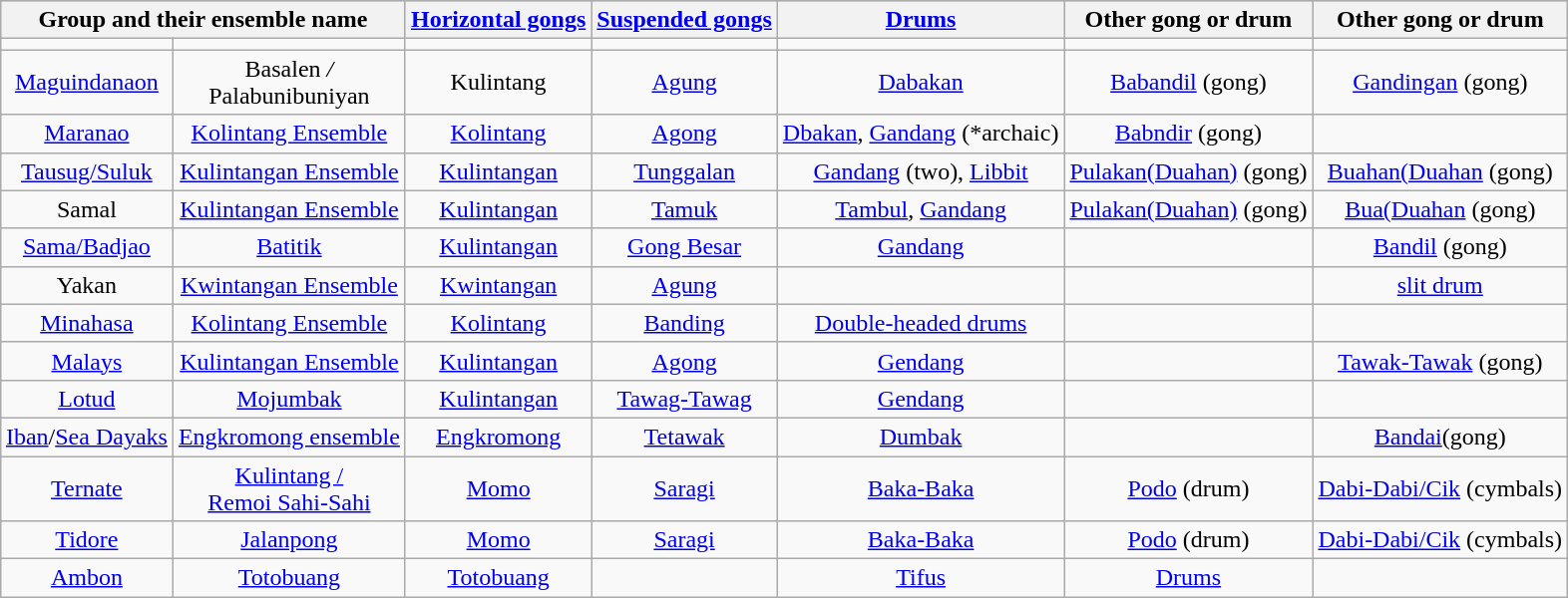<table class="wikitable" style="margin:0.5em auto; text-align:center;">
<tr bgcolor=#cccccc>
<th colspan=2>Group and their ensemble name</th>
<th><a href='#'>Horizontal gongs</a></th>
<th><a href='#'>Suspended gongs</a></th>
<th><a href='#'>Drums</a></th>
<th>Other gong or drum</th>
<th>Other gong or drum</th>
</tr>
<tr>
<td></td>
<td></td>
<td></td>
<td></td>
<td></td>
<td></td>
<td></td>
</tr>
<tr>
<td><a href='#'>Maguindanaon</a></td>
<td>Basalen <em>/</em><br>Palabunibuniyan</td>
<td>Kulintang</td>
<td><a href='#'>Agung</a></td>
<td><a href='#'>Dabakan</a></td>
<td><a href='#'>Babandil</a> (gong)</td>
<td><a href='#'>Gandingan</a> (gong)</td>
</tr>
<tr>
<td><a href='#'>Maranao</a></td>
<td><a href='#'>Kolintang Ensemble</a></td>
<td><a href='#'>Kolintang</a></td>
<td><a href='#'>Agong</a></td>
<td><a href='#'>Dbakan</a>, <a href='#'>Gandang</a> (*archaic)</td>
<td><a href='#'>Babndir</a> (gong)</td>
<td></td>
</tr>
<tr>
<td><a href='#'>Tausug/Suluk</a></td>
<td><a href='#'>Kulintangan Ensemble</a></td>
<td><a href='#'>Kulintangan</a></td>
<td><a href='#'>Tunggalan</a></td>
<td><a href='#'>Gandang</a> (two), <a href='#'>Libbit</a></td>
<td><a href='#'>Pulakan(Duahan)</a> (gong)</td>
<td><a href='#'>Buahan(Duahan</a> (gong)</td>
</tr>
<tr>
<td>Samal</td>
<td><a href='#'>Kulintangan Ensemble</a></td>
<td><a href='#'>Kulintangan</a></td>
<td><a href='#'>Tamuk</a></td>
<td><a href='#'>Tambul</a>, <a href='#'>Gandang</a></td>
<td><a href='#'>Pulakan(Duahan)</a> (gong)</td>
<td><a href='#'>Bua(Duahan</a> (gong)</td>
</tr>
<tr>
<td><a href='#'>Sama/Badjao</a></td>
<td><a href='#'>Batitik</a></td>
<td><a href='#'>Kulintangan</a></td>
<td><a href='#'>Gong Besar</a></td>
<td><a href='#'>Gandang</a></td>
<td></td>
<td><a href='#'>Bandil</a> (gong)</td>
</tr>
<tr>
<td>Yakan</td>
<td><a href='#'>Kwintangan Ensemble</a></td>
<td><a href='#'>Kwintangan</a></td>
<td><a href='#'>Agung</a></td>
<td></td>
<td></td>
<td><a href='#'>slit drum</a></td>
</tr>
<tr>
<td><a href='#'>Minahasa</a></td>
<td><a href='#'>Kolintang Ensemble</a></td>
<td><a href='#'>Kolintang</a></td>
<td><a href='#'>Banding</a></td>
<td><a href='#'>Double-headed drums</a></td>
<td></td>
<td></td>
</tr>
<tr>
<td><a href='#'>Malays</a></td>
<td><a href='#'>Kulintangan Ensemble</a></td>
<td><a href='#'>Kulintangan</a></td>
<td><a href='#'>Agong</a></td>
<td><a href='#'>Gendang</a></td>
<td></td>
<td><a href='#'>Tawak-Tawak</a> (gong)</td>
</tr>
<tr>
<td><a href='#'>Lotud</a></td>
<td><a href='#'>Mojumbak</a></td>
<td><a href='#'>Kulintangan</a></td>
<td><a href='#'>Tawag-Tawag</a></td>
<td><a href='#'>Gendang</a></td>
<td></td>
<td></td>
</tr>
<tr>
<td><a href='#'>Iban</a>/<a href='#'>Sea Dayaks</a></td>
<td><a href='#'>Engkromong ensemble</a></td>
<td><a href='#'>Engkromong</a></td>
<td><a href='#'>Tetawak</a></td>
<td><a href='#'>Dumbak</a></td>
<td></td>
<td><a href='#'>Bandai</a>(gong)</td>
</tr>
<tr>
<td><a href='#'>Ternate</a></td>
<td><a href='#'>Kulintang /</a><br><a href='#'>Remoi Sahi-Sahi</a></td>
<td><a href='#'>Momo</a></td>
<td><a href='#'>Saragi</a></td>
<td><a href='#'>Baka-Baka</a></td>
<td><a href='#'>Podo</a> (drum)</td>
<td><a href='#'>Dabi-Dabi/Cik</a> (cymbals)</td>
</tr>
<tr>
<td><a href='#'>Tidore</a></td>
<td><a href='#'>Jalanpong</a></td>
<td><a href='#'>Momo</a></td>
<td><a href='#'>Saragi</a></td>
<td><a href='#'>Baka-Baka</a></td>
<td><a href='#'>Podo</a> (drum)</td>
<td><a href='#'>Dabi-Dabi/Cik</a> (cymbals)</td>
</tr>
<tr>
<td><a href='#'>Ambon</a></td>
<td><a href='#'>Totobuang</a></td>
<td><a href='#'>Totobuang</a></td>
<td></td>
<td><a href='#'>Tifus</a></td>
<td><a href='#'>Drums</a></td>
<td></td>
</tr>
</table>
